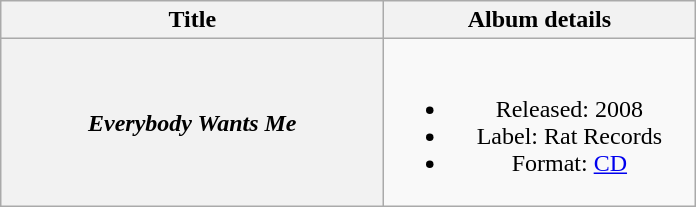<table class="wikitable plainrowheaders" style="text-align:center;">
<tr>
<th scope="col" style="width:15.5em;">Title</th>
<th scope="col" style="width:12.5em;">Album details</th>
</tr>
<tr>
<th scope="row"><em>Everybody Wants Me</em></th>
<td><br><ul><li>Released: 2008</li><li>Label: Rat Records</li><li>Format: <a href='#'>CD</a></li></ul></td>
</tr>
</table>
